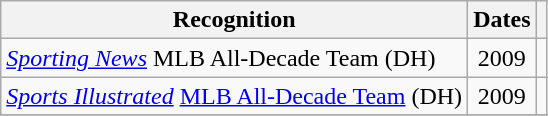<table class="wikitable" margin: 5px; text-align: center;>
<tr>
<th>Recognition</th>
<th>Dates</th>
<th></th>
</tr>
<tr>
<td><em><a href='#'>Sporting News</a></em> MLB All-Decade Team (DH)</td>
<td align="center">2009</td>
<td></td>
</tr>
<tr>
<td><em><a href='#'>Sports Illustrated</a></em> <a href='#'>MLB All-Decade Team</a> (DH)</td>
<td align="center">2009</td>
<td></td>
</tr>
<tr>
</tr>
</table>
